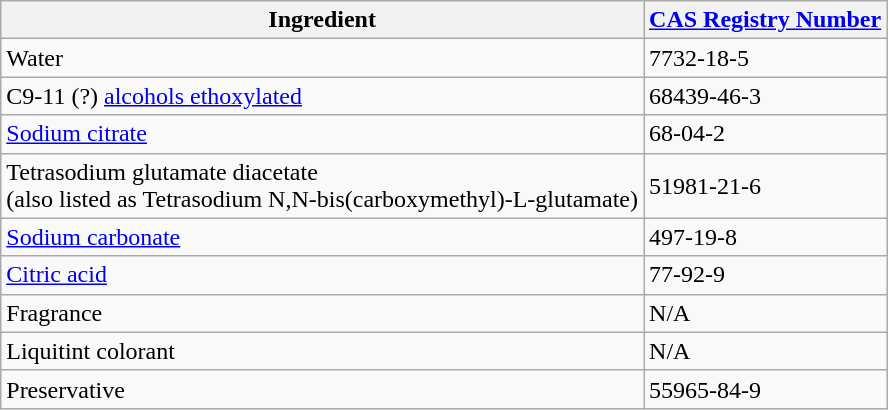<table class=wikitable>
<tr>
<th>Ingredient</th>
<th><a href='#'>CAS Registry Number</a></th>
</tr>
<tr>
<td>Water</td>
<td>7732-18-5</td>
</tr>
<tr>
<td>C9-11 (?) <a href='#'>alcohols ethoxylated</a></td>
<td>68439-46-3</td>
</tr>
<tr>
<td><a href='#'>Sodium citrate</a></td>
<td>68-04-2</td>
</tr>
<tr>
<td>Tetrasodium glutamate diacetate <br>(also listed as Tetrasodium N,N-bis(carboxymethyl)-L-glutamate)</td>
<td>51981-21-6</td>
</tr>
<tr>
<td><a href='#'>Sodium carbonate</a></td>
<td>497-19-8</td>
</tr>
<tr>
<td><a href='#'>Citric acid</a></td>
<td>77-92-9</td>
</tr>
<tr>
<td>Fragrance</td>
<td>N/A</td>
</tr>
<tr>
<td>Liquitint colorant</td>
<td>N/A</td>
</tr>
<tr>
<td>Preservative</td>
<td>55965-84-9</td>
</tr>
</table>
